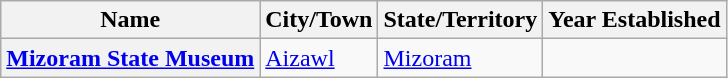<table class="wikitable sortable">
<tr>
<th scope=col>Name</th>
<th scope=col>City/Town</th>
<th scope=col>State/Territory</th>
<th scope=col>Year Established</th>
</tr>
<tr>
<th scope=row><a href='#'>Mizoram State Museum</a></th>
<td><a href='#'>Aizawl</a></td>
<td><a href='#'>Mizoram</a></td>
<td></td>
</tr>
</table>
